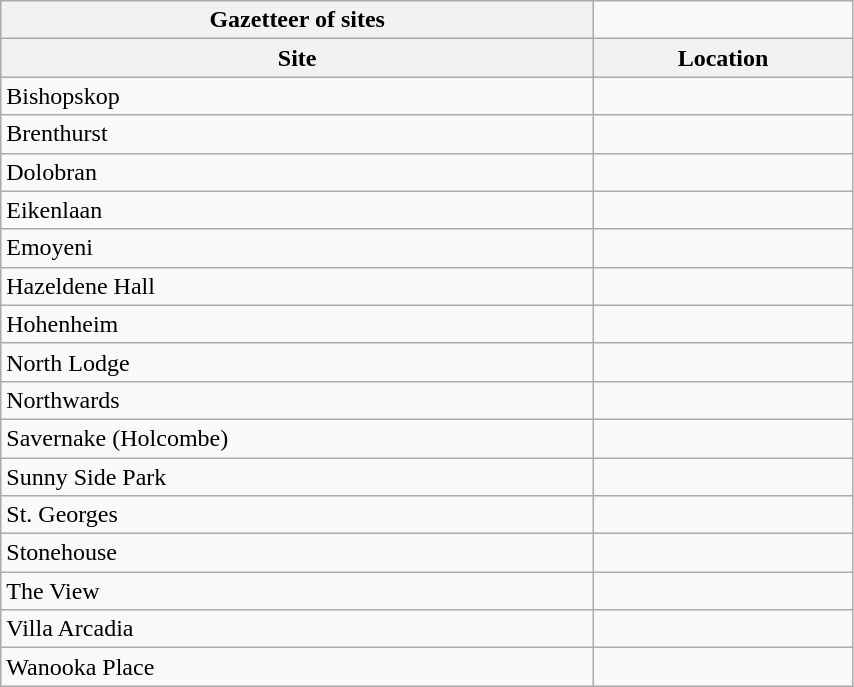<table class="wikitable collapsible collapsed" width=45% style=border: 1px>
<tr>
<th style= colspan="3">Gazetteer of sites</th>
</tr>
<tr>
<th>Site</th>
<th>Location</th>
</tr>
<tr>
<td>Bishopskop</td>
<td><small></small></td>
</tr>
<tr>
<td>Brenthurst</td>
<td><small></small></td>
</tr>
<tr>
<td>Dolobran</td>
<td><small></small></td>
</tr>
<tr>
<td>Eikenlaan</td>
<td><small></small></td>
</tr>
<tr>
<td>Emoyeni</td>
<td><small></small></td>
</tr>
<tr>
<td>Hazeldene Hall</td>
<td><small></small></td>
</tr>
<tr>
<td>Hohenheim</td>
<td><small></small></td>
</tr>
<tr>
<td>North Lodge</td>
<td><small></small></td>
</tr>
<tr>
<td>Northwards</td>
<td><small></small></td>
</tr>
<tr>
<td>Savernake (Holcombe)</td>
<td><small></small></td>
</tr>
<tr>
<td>Sunny Side Park</td>
<td><small></small></td>
</tr>
<tr>
<td>St. Georges</td>
<td><small></small></td>
</tr>
<tr>
<td>Stonehouse</td>
<td><small></small></td>
</tr>
<tr>
<td>The View</td>
<td><small></small></td>
</tr>
<tr>
<td>Villa Arcadia</td>
<td><small></small></td>
</tr>
<tr>
<td>Wanooka Place</td>
<td><small></small></td>
</tr>
</table>
